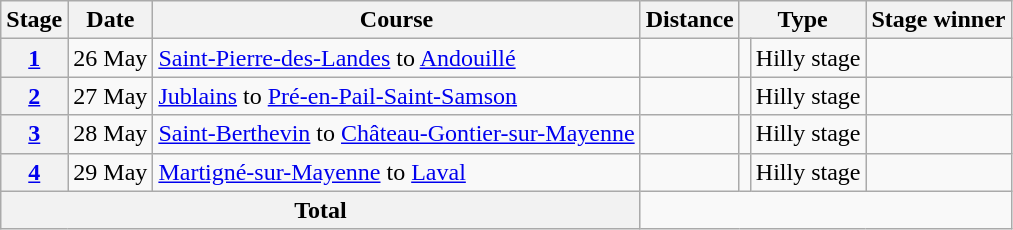<table class="wikitable">
<tr>
<th scope="col">Stage</th>
<th scope="col">Date</th>
<th scope="col">Course</th>
<th scope="col">Distance</th>
<th scope="col" colspan="2">Type</th>
<th scope="col">Stage winner</th>
</tr>
<tr>
<th scope="row" style="text-align:center;"><a href='#'>1</a></th>
<td style="text-align:center;">26 May</td>
<td><a href='#'>Saint-Pierre-des-Landes</a> to <a href='#'>Andouillé</a></td>
<td style="text-align:center;"></td>
<td></td>
<td>Hilly stage</td>
<td></td>
</tr>
<tr>
<th scope="row" style="text-align:center;"><a href='#'>2</a></th>
<td style="text-align:center;">27 May</td>
<td><a href='#'>Jublains</a> to <a href='#'>Pré-en-Pail-Saint-Samson</a></td>
<td style="text-align:center;"></td>
<td></td>
<td>Hilly stage</td>
<td></td>
</tr>
<tr>
<th scope="row" style="text-align:center;"><a href='#'>3</a></th>
<td style="text-align:center;">28 May</td>
<td><a href='#'>Saint-Berthevin</a> to <a href='#'>Château-Gontier-sur-Mayenne</a></td>
<td style="text-align:center;"></td>
<td></td>
<td>Hilly stage</td>
<td></td>
</tr>
<tr>
<th scope="row" style="text-align:center;"><a href='#'>4</a></th>
<td style="text-align:center;">29 May</td>
<td><a href='#'>Martigné-sur-Mayenne</a> to <a href='#'>Laval</a></td>
<td style="text-align:center;"></td>
<td></td>
<td>Hilly stage</td>
<td></td>
</tr>
<tr>
<th colspan="3">Total</th>
<td colspan="4" style="text-align:center;"></td>
</tr>
</table>
